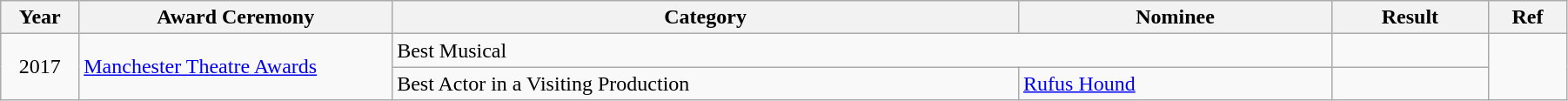<table class="wikitable" width="95%">
<tr>
<th width="5%">Year</th>
<th width="20%">Award Ceremony</th>
<th width="40%">Category</th>
<th width="20%">Nominee</th>
<th width="10%">Result</th>
<th width="5%">Ref</th>
</tr>
<tr>
<td rowspan="2" align="center">2017</td>
<td rowspan="2"><a href='#'>Manchester Theatre Awards</a></td>
<td colspan="2">Best Musical</td>
<td></td>
<td rowspan="2"></td>
</tr>
<tr>
<td>Best Actor in a Visiting Production</td>
<td><a href='#'>Rufus Hound</a></td>
<td></td>
</tr>
</table>
